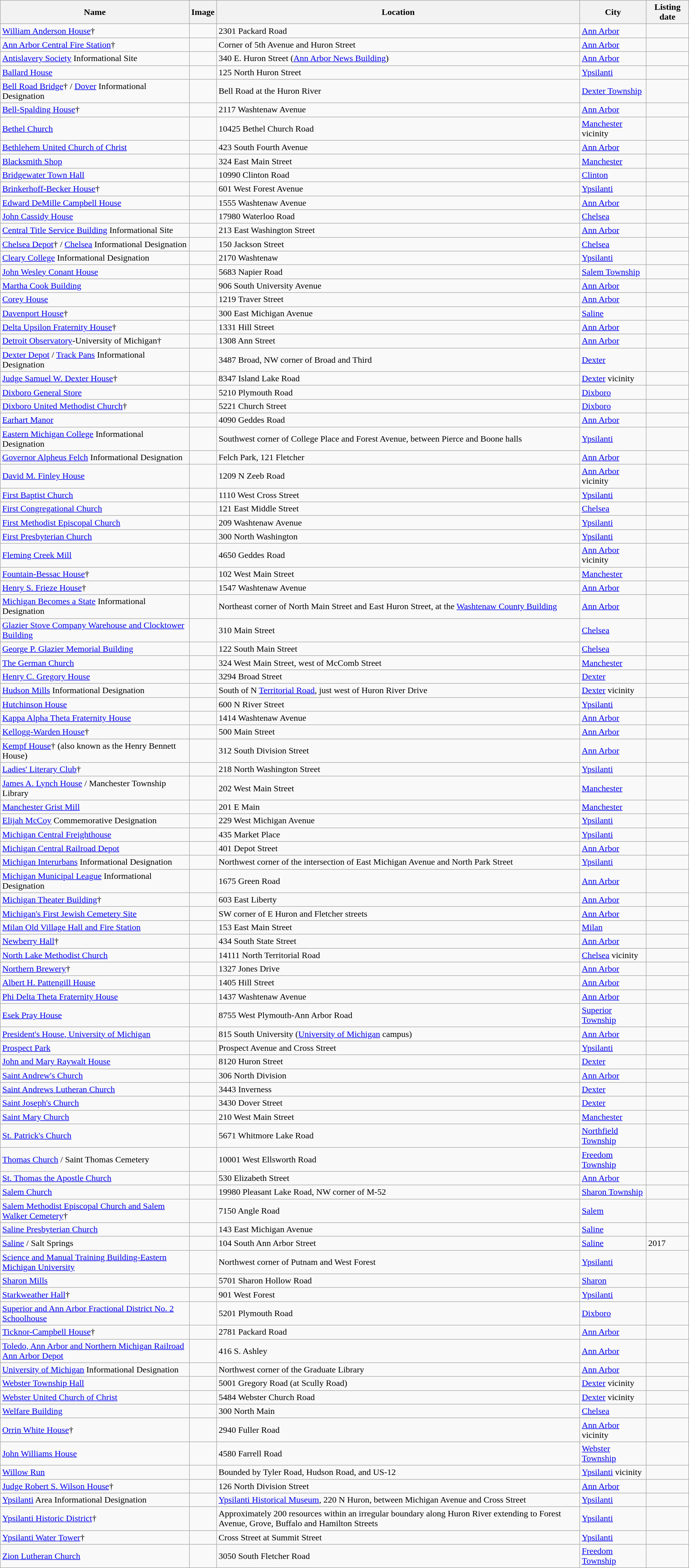<table class="wikitable sortable" style="width:100%">
<tr>
<th>Name</th>
<th>Image</th>
<th>Location</th>
<th>City</th>
<th>Listing date</th>
</tr>
<tr>
<td><a href='#'>William Anderson House</a>†</td>
<td></td>
<td>2301 Packard Road</td>
<td><a href='#'>Ann Arbor</a></td>
<td></td>
</tr>
<tr>
<td><a href='#'>Ann Arbor Central Fire Station</a>†</td>
<td></td>
<td>Corner of 5th Avenue and Huron Street</td>
<td><a href='#'>Ann Arbor</a></td>
<td></td>
</tr>
<tr>
<td><a href='#'>Antislavery Society</a> Informational Site</td>
<td></td>
<td>340 E. Huron Street (<a href='#'>Ann Arbor News Building</a>)</td>
<td><a href='#'>Ann Arbor</a></td>
<td></td>
</tr>
<tr>
<td><a href='#'>Ballard House</a></td>
<td></td>
<td>125 North Huron Street</td>
<td><a href='#'>Ypsilanti</a></td>
<td></td>
</tr>
<tr>
<td><a href='#'>Bell Road Bridge</a>† / <a href='#'>Dover</a> Informational Designation</td>
<td></td>
<td>Bell Road at the Huron River</td>
<td><a href='#'>Dexter Township</a></td>
<td></td>
</tr>
<tr>
<td><a href='#'>Bell-Spalding House</a>†</td>
<td></td>
<td>2117 Washtenaw Avenue</td>
<td><a href='#'>Ann Arbor</a></td>
<td></td>
</tr>
<tr>
<td><a href='#'>Bethel Church</a></td>
<td></td>
<td>10425 Bethel Church Road</td>
<td><a href='#'>Manchester</a> vicinity</td>
<td></td>
</tr>
<tr>
<td><a href='#'>Bethlehem United Church of Christ</a></td>
<td></td>
<td>423 South Fourth Avenue</td>
<td><a href='#'>Ann Arbor</a></td>
<td></td>
</tr>
<tr>
<td><a href='#'>Blacksmith Shop</a></td>
<td></td>
<td>324 East Main Street</td>
<td><a href='#'>Manchester</a></td>
<td></td>
</tr>
<tr>
<td><a href='#'>Bridgewater Town Hall</a></td>
<td></td>
<td>10990 Clinton Road</td>
<td><a href='#'>Clinton</a></td>
<td></td>
</tr>
<tr>
<td><a href='#'>Brinkerhoff-Becker House</a>†</td>
<td></td>
<td>601 West Forest Avenue</td>
<td><a href='#'>Ypsilanti</a></td>
<td></td>
</tr>
<tr>
<td><a href='#'>Edward DeMille Campbell House</a></td>
<td></td>
<td>1555 Washtenaw Avenue</td>
<td><a href='#'>Ann Arbor</a></td>
<td></td>
</tr>
<tr>
<td><a href='#'>John Cassidy House</a></td>
<td></td>
<td>17980 Waterloo Road</td>
<td><a href='#'>Chelsea</a></td>
<td></td>
</tr>
<tr>
<td><a href='#'>Central Title Service Building</a> Informational Site</td>
<td></td>
<td>213 East Washington Street</td>
<td><a href='#'>Ann Arbor</a></td>
<td></td>
</tr>
<tr>
<td><a href='#'>Chelsea Depot</a>† / <a href='#'>Chelsea</a> Informational Designation</td>
<td></td>
<td>150 Jackson Street</td>
<td><a href='#'>Chelsea</a></td>
<td></td>
</tr>
<tr>
<td><a href='#'>Cleary College</a> Informational Designation</td>
<td></td>
<td>2170 Washtenaw</td>
<td><a href='#'>Ypsilanti</a></td>
<td></td>
</tr>
<tr>
<td><a href='#'>John Wesley Conant House</a></td>
<td></td>
<td>5683 Napier Road</td>
<td><a href='#'>Salem Township</a></td>
<td></td>
</tr>
<tr>
<td><a href='#'>Martha Cook Building</a></td>
<td></td>
<td>906 South University Avenue</td>
<td><a href='#'>Ann Arbor</a></td>
<td></td>
</tr>
<tr>
<td><a href='#'>Corey House</a></td>
<td></td>
<td>1219 Traver Street</td>
<td><a href='#'>Ann Arbor</a></td>
<td></td>
</tr>
<tr>
<td><a href='#'>Davenport House</a>†</td>
<td></td>
<td>300 East Michigan Avenue</td>
<td><a href='#'>Saline</a></td>
<td></td>
</tr>
<tr>
<td><a href='#'>Delta Upsilon Fraternity House</a>†</td>
<td></td>
<td>1331 Hill Street</td>
<td><a href='#'>Ann Arbor</a></td>
<td></td>
</tr>
<tr>
<td><a href='#'>Detroit Observatory</a>-University of Michigan†</td>
<td></td>
<td>1308 Ann Street</td>
<td><a href='#'>Ann Arbor</a></td>
<td></td>
</tr>
<tr>
<td><a href='#'>Dexter Depot</a> / <a href='#'>Track Pans</a> Informational Designation</td>
<td></td>
<td>3487 Broad, NW corner of Broad and Third</td>
<td><a href='#'>Dexter</a></td>
<td></td>
</tr>
<tr>
<td><a href='#'>Judge Samuel W. Dexter House</a>†</td>
<td></td>
<td>8347 Island Lake Road</td>
<td><a href='#'>Dexter</a> vicinity</td>
<td></td>
</tr>
<tr>
<td><a href='#'>Dixboro General Store</a></td>
<td></td>
<td>5210 Plymouth Road</td>
<td><a href='#'>Dixboro</a></td>
<td></td>
</tr>
<tr>
<td><a href='#'>Dixboro United Methodist Church</a>†</td>
<td></td>
<td>5221 Church Street</td>
<td><a href='#'>Dixboro</a></td>
<td></td>
</tr>
<tr>
<td><a href='#'>Earhart Manor</a></td>
<td></td>
<td>4090 Geddes Road</td>
<td><a href='#'>Ann Arbor</a></td>
<td></td>
</tr>
<tr>
<td><a href='#'>Eastern Michigan College</a> Informational Designation</td>
<td></td>
<td>Southwest corner of College Place and Forest Avenue, between Pierce and Boone halls</td>
<td><a href='#'>Ypsilanti</a></td>
<td></td>
</tr>
<tr>
<td><a href='#'>Governor Alpheus Felch</a> Informational Designation</td>
<td></td>
<td>Felch Park, 121 Fletcher</td>
<td><a href='#'>Ann Arbor</a></td>
<td></td>
</tr>
<tr>
<td><a href='#'>David M. Finley House</a></td>
<td></td>
<td>1209 N Zeeb Road</td>
<td><a href='#'>Ann Arbor</a> vicinity</td>
<td></td>
</tr>
<tr>
<td><a href='#'>First Baptist Church</a></td>
<td></td>
<td>1110 West Cross Street</td>
<td><a href='#'>Ypsilanti</a></td>
<td></td>
</tr>
<tr>
<td><a href='#'>First Congregational Church</a></td>
<td></td>
<td>121 East Middle Street</td>
<td><a href='#'>Chelsea</a></td>
<td></td>
</tr>
<tr>
<td><a href='#'>First Methodist Episcopal Church</a></td>
<td></td>
<td>209 Washtenaw Avenue</td>
<td><a href='#'>Ypsilanti</a></td>
<td></td>
</tr>
<tr>
<td><a href='#'>First Presbyterian Church</a></td>
<td></td>
<td>300 North Washington</td>
<td><a href='#'>Ypsilanti</a></td>
<td></td>
</tr>
<tr>
<td><a href='#'>Fleming Creek Mill</a></td>
<td></td>
<td>4650 Geddes Road</td>
<td><a href='#'>Ann Arbor</a> vicinity</td>
<td></td>
</tr>
<tr>
<td><a href='#'>Fountain-Bessac House</a>†</td>
<td></td>
<td>102 West Main Street</td>
<td><a href='#'>Manchester</a></td>
<td></td>
</tr>
<tr>
<td><a href='#'>Henry S. Frieze House</a>†</td>
<td></td>
<td>1547 Washtenaw Avenue</td>
<td><a href='#'>Ann Arbor</a></td>
<td></td>
</tr>
<tr>
<td><a href='#'>Michigan Becomes a State</a> Informational Designation</td>
<td></td>
<td>Northeast corner of North Main Street and East Huron Street, at the <a href='#'>Washtenaw County Building</a></td>
<td><a href='#'>Ann Arbor</a></td>
<td></td>
</tr>
<tr>
<td><a href='#'>Glazier Stove Company Warehouse and Clocktower Building</a></td>
<td></td>
<td>310 Main Street</td>
<td><a href='#'>Chelsea</a></td>
<td></td>
</tr>
<tr>
<td><a href='#'>George P. Glazier Memorial Building</a></td>
<td></td>
<td>122 South Main Street</td>
<td><a href='#'>Chelsea</a></td>
<td></td>
</tr>
<tr>
<td><a href='#'>The German Church</a></td>
<td></td>
<td>324 West Main Street, west of McComb Street</td>
<td><a href='#'>Manchester</a></td>
<td></td>
</tr>
<tr>
<td><a href='#'>Henry C. Gregory House</a></td>
<td></td>
<td>3294 Broad Street</td>
<td><a href='#'>Dexter</a></td>
<td></td>
</tr>
<tr>
<td><a href='#'>Hudson Mills</a> Informational Designation</td>
<td></td>
<td>South of N <a href='#'>Territorial Road</a>, just west of Huron River Drive</td>
<td><a href='#'>Dexter</a> vicinity</td>
<td></td>
</tr>
<tr>
<td><a href='#'>Hutchinson House</a></td>
<td></td>
<td>600 N River Street</td>
<td><a href='#'>Ypsilanti</a></td>
<td></td>
</tr>
<tr>
<td><a href='#'>Kappa Alpha Theta Fraternity House</a></td>
<td></td>
<td>1414 Washtenaw Avenue</td>
<td><a href='#'>Ann Arbor</a></td>
<td></td>
</tr>
<tr>
<td><a href='#'>Kellogg-Warden House</a>†</td>
<td></td>
<td>500 Main Street</td>
<td><a href='#'>Ann Arbor</a></td>
<td></td>
</tr>
<tr>
<td><a href='#'>Kempf House</a>† (also known as the Henry Bennett House)</td>
<td></td>
<td>312 South Division Street</td>
<td><a href='#'>Ann Arbor</a></td>
<td></td>
</tr>
<tr>
<td><a href='#'>Ladies' Literary Club</a>†</td>
<td></td>
<td>218 North Washington Street</td>
<td><a href='#'>Ypsilanti</a></td>
<td></td>
</tr>
<tr>
<td><a href='#'>James A. Lynch House</a> / Manchester Township Library</td>
<td></td>
<td>202 West Main Street</td>
<td><a href='#'>Manchester</a></td>
<td></td>
</tr>
<tr>
<td><a href='#'>Manchester Grist Mill</a></td>
<td></td>
<td>201 E Main</td>
<td><a href='#'>Manchester</a></td>
<td></td>
</tr>
<tr>
<td><a href='#'>Elijah McCoy</a> Commemorative Designation</td>
<td></td>
<td>229 West Michigan Avenue</td>
<td><a href='#'>Ypsilanti</a></td>
<td></td>
</tr>
<tr>
<td><a href='#'>Michigan Central Freighthouse</a></td>
<td></td>
<td>435 Market Place</td>
<td><a href='#'>Ypsilanti</a></td>
<td></td>
</tr>
<tr>
<td><a href='#'>Michigan Central Railroad Depot</a></td>
<td></td>
<td>401 Depot Street</td>
<td><a href='#'>Ann Arbor</a></td>
<td></td>
</tr>
<tr>
<td><a href='#'>Michigan Interurbans</a> Informational Designation</td>
<td></td>
<td>Northwest corner of the intersection of East Michigan Avenue and North Park Street</td>
<td><a href='#'>Ypsilanti</a></td>
<td></td>
</tr>
<tr>
<td><a href='#'>Michigan Municipal League</a> Informational Designation</td>
<td></td>
<td>1675 Green Road</td>
<td><a href='#'>Ann Arbor</a></td>
<td></td>
</tr>
<tr>
<td><a href='#'>Michigan Theater Building</a>†</td>
<td></td>
<td>603 East Liberty</td>
<td><a href='#'>Ann Arbor</a></td>
<td></td>
</tr>
<tr>
<td><a href='#'>Michigan's First Jewish Cemetery Site</a></td>
<td></td>
<td>SW corner of E Huron and Fletcher streets</td>
<td><a href='#'>Ann Arbor</a></td>
<td></td>
</tr>
<tr>
<td><a href='#'>Milan Old Village Hall and Fire Station</a></td>
<td></td>
<td>153 East Main Street</td>
<td><a href='#'>Milan</a></td>
<td></td>
</tr>
<tr>
<td><a href='#'>Newberry Hall</a>†</td>
<td></td>
<td>434 South State Street</td>
<td><a href='#'>Ann Arbor</a></td>
<td></td>
</tr>
<tr>
<td><a href='#'>North Lake Methodist Church</a></td>
<td></td>
<td>14111 North Territorial Road</td>
<td><a href='#'>Chelsea</a> vicinity</td>
<td></td>
</tr>
<tr>
<td><a href='#'>Northern Brewery</a>†</td>
<td></td>
<td>1327 Jones Drive</td>
<td><a href='#'>Ann Arbor</a></td>
<td></td>
</tr>
<tr>
<td><a href='#'>Albert H. Pattengill House</a></td>
<td></td>
<td>1405 Hill Street</td>
<td><a href='#'>Ann Arbor</a></td>
<td></td>
</tr>
<tr>
<td><a href='#'>Phi Delta Theta Fraternity House</a></td>
<td></td>
<td>1437 Washtenaw Avenue</td>
<td><a href='#'>Ann Arbor</a></td>
<td></td>
</tr>
<tr>
<td><a href='#'>Esek Pray House</a></td>
<td></td>
<td>8755 West Plymouth-Ann Arbor Road</td>
<td><a href='#'>Superior Township</a></td>
<td></td>
</tr>
<tr>
<td><a href='#'>President's House, University of Michigan</a></td>
<td></td>
<td>815 South University (<a href='#'>University of Michigan</a> campus)</td>
<td><a href='#'>Ann Arbor</a></td>
<td></td>
</tr>
<tr>
<td><a href='#'>Prospect Park</a></td>
<td></td>
<td>Prospect Avenue and Cross Street</td>
<td><a href='#'>Ypsilanti</a></td>
<td></td>
</tr>
<tr>
<td><a href='#'>John and Mary Raywalt House</a></td>
<td></td>
<td>8120 Huron Street</td>
<td><a href='#'>Dexter</a></td>
<td></td>
</tr>
<tr>
<td><a href='#'>Saint Andrew's Church</a></td>
<td></td>
<td>306 North Division</td>
<td><a href='#'>Ann Arbor</a></td>
<td></td>
</tr>
<tr>
<td><a href='#'>Saint Andrews Lutheran Church</a></td>
<td></td>
<td>3443 Inverness</td>
<td><a href='#'>Dexter</a></td>
<td></td>
</tr>
<tr>
<td><a href='#'>Saint Joseph's Church</a></td>
<td></td>
<td>3430 Dover Street</td>
<td><a href='#'>Dexter</a></td>
<td></td>
</tr>
<tr>
<td><a href='#'>Saint Mary Church</a></td>
<td></td>
<td>210 West Main Street</td>
<td><a href='#'>Manchester</a></td>
<td></td>
</tr>
<tr>
<td><a href='#'>St. Patrick's Church</a></td>
<td></td>
<td>5671 Whitmore Lake Road</td>
<td><a href='#'>Northfield Township</a></td>
<td></td>
</tr>
<tr>
<td><a href='#'>Thomas Church</a> / Saint Thomas Cemetery</td>
<td></td>
<td>10001 West Ellsworth Road</td>
<td><a href='#'>Freedom Township</a></td>
<td></td>
</tr>
<tr>
<td><a href='#'>St. Thomas the Apostle Church</a></td>
<td></td>
<td>530 Elizabeth Street</td>
<td><a href='#'>Ann Arbor</a></td>
<td></td>
</tr>
<tr>
<td><a href='#'>Salem Church</a></td>
<td></td>
<td>19980 Pleasant Lake Road, NW corner of M-52</td>
<td><a href='#'>Sharon Township</a></td>
<td></td>
</tr>
<tr>
<td><a href='#'>Salem Methodist Episcopal Church and Salem Walker Cemetery</a>†</td>
<td></td>
<td>7150 Angle Road</td>
<td><a href='#'>Salem</a></td>
<td></td>
</tr>
<tr>
<td><a href='#'>Saline Presbyterian Church</a></td>
<td></td>
<td>143 East Michigan Avenue</td>
<td><a href='#'>Saline</a></td>
<td></td>
</tr>
<tr>
<td><a href='#'>Saline</a> / Salt Springs</td>
<td></td>
<td>104 South Ann Arbor Street</td>
<td><a href='#'>Saline</a></td>
<td>2017</td>
</tr>
<tr>
<td><a href='#'>Science and Manual Training Building-Eastern Michigan University</a></td>
<td></td>
<td>Northwest corner of Putnam and West Forest</td>
<td><a href='#'>Ypsilanti</a></td>
<td></td>
</tr>
<tr>
<td><a href='#'>Sharon Mills</a></td>
<td></td>
<td>5701 Sharon Hollow Road</td>
<td><a href='#'>Sharon</a></td>
<td></td>
</tr>
<tr>
<td><a href='#'>Starkweather Hall</a>†</td>
<td></td>
<td>901 West Forest</td>
<td><a href='#'>Ypsilanti</a></td>
<td></td>
</tr>
<tr>
<td><a href='#'>Superior and Ann Arbor Fractional District No. 2 Schoolhouse</a></td>
<td></td>
<td>5201 Plymouth Road</td>
<td><a href='#'>Dixboro</a></td>
<td></td>
</tr>
<tr>
<td><a href='#'>Ticknor-Campbell House</a>†</td>
<td></td>
<td>2781 Packard Road</td>
<td><a href='#'>Ann Arbor</a></td>
<td></td>
</tr>
<tr>
<td><a href='#'>Toledo, Ann Arbor and Northern Michigan Railroad Ann Arbor Depot</a></td>
<td></td>
<td>416 S. Ashley</td>
<td><a href='#'>Ann Arbor</a></td>
<td></td>
</tr>
<tr>
<td><a href='#'>University of Michigan</a> Informational Designation</td>
<td></td>
<td>Northwest corner of the Graduate Library</td>
<td><a href='#'>Ann Arbor</a></td>
<td></td>
</tr>
<tr>
<td><a href='#'>Webster Township Hall</a></td>
<td></td>
<td>5001 Gregory Road (at Scully Road)</td>
<td><a href='#'>Dexter</a> vicinity</td>
<td></td>
</tr>
<tr>
<td><a href='#'>Webster United Church of Christ</a></td>
<td></td>
<td>5484 Webster Church Road</td>
<td><a href='#'>Dexter</a> vicinity</td>
<td></td>
</tr>
<tr>
<td><a href='#'>Welfare Building</a></td>
<td></td>
<td>300 North Main</td>
<td><a href='#'>Chelsea</a></td>
<td></td>
</tr>
<tr>
<td><a href='#'>Orrin White House</a>†</td>
<td></td>
<td>2940 Fuller Road</td>
<td><a href='#'>Ann Arbor</a> vicinity</td>
<td></td>
</tr>
<tr>
<td><a href='#'>John Williams House</a></td>
<td></td>
<td>4580 Farrell Road</td>
<td><a href='#'>Webster Township</a></td>
<td></td>
</tr>
<tr>
<td><a href='#'>Willow Run</a></td>
<td></td>
<td>Bounded by Tyler Road, Hudson Road, and US-12</td>
<td><a href='#'>Ypsilanti</a> vicinity</td>
<td></td>
</tr>
<tr>
<td><a href='#'>Judge Robert S. Wilson House</a>†</td>
<td></td>
<td>126 North Division Street</td>
<td><a href='#'>Ann Arbor</a></td>
<td></td>
</tr>
<tr>
<td><a href='#'>Ypsilanti</a> Area Informational Designation</td>
<td></td>
<td><a href='#'>Ypsilanti Historical Museum</a>, 220 N Huron, between Michigan Avenue and Cross Street</td>
<td><a href='#'>Ypsilanti</a></td>
<td></td>
</tr>
<tr>
<td><a href='#'>Ypsilanti Historic District</a>†</td>
<td></td>
<td>Approximately 200 resources within an irregular boundary along Huron River extending to Forest Avenue, Grove, Buffalo and Hamilton Streets</td>
<td><a href='#'>Ypsilanti</a></td>
<td></td>
</tr>
<tr>
<td><a href='#'>Ypsilanti Water Tower</a>†</td>
<td></td>
<td>Cross Street at Summit Street</td>
<td><a href='#'>Ypsilanti</a></td>
<td></td>
</tr>
<tr>
<td><a href='#'>Zion Lutheran Church</a></td>
<td></td>
<td>3050 South Fletcher Road</td>
<td><a href='#'>Freedom Township</a></td>
<td></td>
</tr>
</table>
